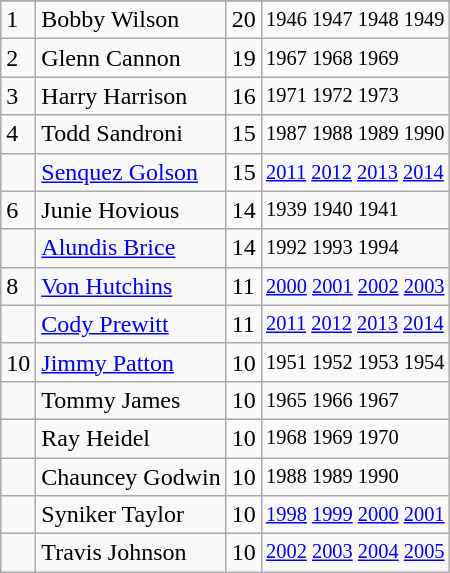<table class="wikitable">
<tr>
</tr>
<tr>
<td>1</td>
<td>Bobby Wilson</td>
<td>20</td>
<td style="font-size:85%;">1946 1947 1948 1949</td>
</tr>
<tr>
<td>2</td>
<td>Glenn Cannon</td>
<td>19</td>
<td style="font-size:85%;">1967 1968 1969</td>
</tr>
<tr>
<td>3</td>
<td>Harry Harrison</td>
<td>16</td>
<td style="font-size:85%;">1971 1972 1973</td>
</tr>
<tr>
<td>4</td>
<td>Todd Sandroni</td>
<td>15</td>
<td style="font-size:85%;">1987 1988 1989 1990</td>
</tr>
<tr>
<td></td>
<td><a href='#'>Senquez Golson</a></td>
<td>15</td>
<td style="font-size:85%;"><a href='#'>2011</a> <a href='#'>2012</a> <a href='#'>2013</a> <a href='#'>2014</a></td>
</tr>
<tr>
<td>6</td>
<td>Junie Hovious</td>
<td>14</td>
<td style="font-size:85%;">1939 1940 1941</td>
</tr>
<tr>
<td></td>
<td><a href='#'>Alundis Brice</a></td>
<td>14</td>
<td style="font-size:85%;">1992 1993 1994</td>
</tr>
<tr>
<td>8</td>
<td><a href='#'>Von Hutchins</a></td>
<td>11</td>
<td style="font-size:85%;"><a href='#'>2000</a> <a href='#'>2001</a> <a href='#'>2002</a> <a href='#'>2003</a></td>
</tr>
<tr>
<td></td>
<td><a href='#'>Cody Prewitt</a></td>
<td>11</td>
<td style="font-size:85%;"><a href='#'>2011</a> <a href='#'>2012</a> <a href='#'>2013</a> <a href='#'>2014</a></td>
</tr>
<tr>
<td>10</td>
<td><a href='#'>Jimmy Patton</a></td>
<td>10</td>
<td style="font-size:85%;">1951 1952 1953 1954</td>
</tr>
<tr>
<td></td>
<td>Tommy James</td>
<td>10</td>
<td style="font-size:85%;">1965 1966 1967</td>
</tr>
<tr>
<td></td>
<td>Ray Heidel</td>
<td>10</td>
<td style="font-size:85%;">1968 1969 1970</td>
</tr>
<tr>
<td></td>
<td>Chauncey Godwin</td>
<td>10</td>
<td style="font-size:85%;">1988 1989 1990</td>
</tr>
<tr>
<td></td>
<td>Syniker Taylor</td>
<td>10</td>
<td style="font-size:85%;"><a href='#'>1998</a> <a href='#'>1999</a> <a href='#'>2000</a> <a href='#'>2001</a></td>
</tr>
<tr>
<td></td>
<td>Travis Johnson</td>
<td>10</td>
<td style="font-size:85%;"><a href='#'>2002</a> <a href='#'>2003</a> <a href='#'>2004</a> <a href='#'>2005</a></td>
</tr>
</table>
